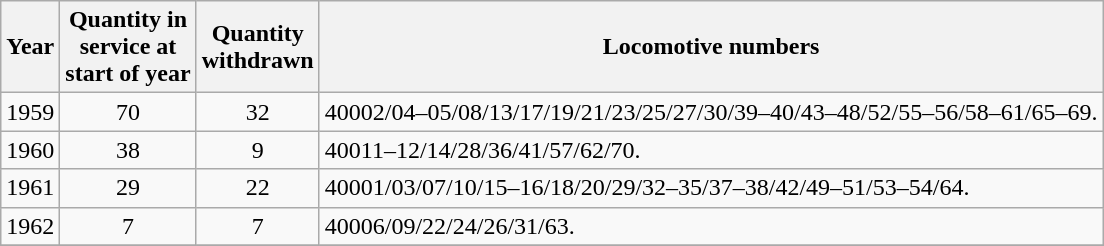<table class=wikitable style=text-align:center>
<tr>
<th>Year</th>
<th>Quantity in<br>service at<br>start of year</th>
<th>Quantity<br>withdrawn</th>
<th>Locomotive numbers</th>
</tr>
<tr>
<td>1959</td>
<td>70</td>
<td>32</td>
<td align=left>40002/04–05/08/13/17/19/21/23/25/27/30/39–40/43–48/52/55–56/58–61/65–69.</td>
</tr>
<tr>
<td>1960</td>
<td>38</td>
<td>9</td>
<td align=left>40011–12/14/28/36/41/57/62/70.</td>
</tr>
<tr>
<td>1961</td>
<td>29</td>
<td>22</td>
<td align=left>40001/03/07/10/15–16/18/20/29/32–35/37–38/42/49–51/53–54/64.</td>
</tr>
<tr>
<td>1962</td>
<td>7</td>
<td>7</td>
<td align=left>40006/09/22/24/26/31/63.</td>
</tr>
<tr>
</tr>
</table>
